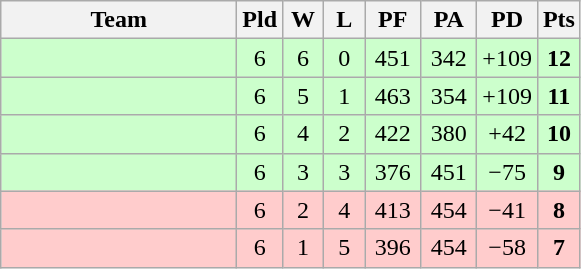<table class=wikitable>
<tr align=center>
<th width=150>Team</th>
<th width=20>Pld</th>
<th width=20>W</th>
<th width=20>L</th>
<th width=30>PF</th>
<th width=30>PA</th>
<th width=30>PD</th>
<th width=20>Pts</th>
</tr>
<tr align=center bgcolor=#ccffcc>
<td align=left></td>
<td>6</td>
<td>6</td>
<td>0</td>
<td>451</td>
<td>342</td>
<td>+109</td>
<td><strong>12</strong></td>
</tr>
<tr align=center bgcolor=#ccffcc>
<td align=left></td>
<td>6</td>
<td>5</td>
<td>1</td>
<td>463</td>
<td>354</td>
<td>+109</td>
<td><strong>11</strong></td>
</tr>
<tr align=center bgcolor=#ccffcc>
<td align=left></td>
<td>6</td>
<td>4</td>
<td>2</td>
<td>422</td>
<td>380</td>
<td>+42</td>
<td><strong>10</strong></td>
</tr>
<tr align=center bgcolor=#ccffcc>
<td align=left></td>
<td>6</td>
<td>3</td>
<td>3</td>
<td>376</td>
<td>451</td>
<td>−75</td>
<td><strong>9</strong></td>
</tr>
<tr align=center bgcolor=#ffcccc>
<td align=left></td>
<td>6</td>
<td>2</td>
<td>4</td>
<td>413</td>
<td>454</td>
<td>−41</td>
<td><strong>8</strong></td>
</tr>
<tr align=center bgcolor=#ffcccc>
<td align=left></td>
<td>6</td>
<td>1</td>
<td>5</td>
<td>396</td>
<td>454</td>
<td>−58</td>
<td><strong>7</strong></td>
</tr>
</table>
